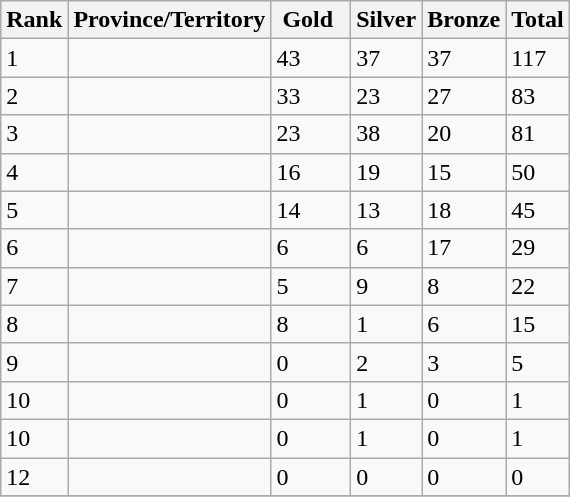<table class="wikitable">
<tr>
<th><strong>Rank</strong></th>
<th><strong>Province/Territory</strong></th>
<th bgcolor="gold"><strong> Gold  </strong></th>
<th bgcolor="silver"><strong>Silver</strong></th>
<th bgcolor="CC9966"><strong>Bronze</strong></th>
<th><strong>Total</strong></th>
</tr>
<tr>
<td>1</td>
<td></td>
<td>43</td>
<td>37</td>
<td>37</td>
<td>117</td>
</tr>
<tr>
<td>2</td>
<td></td>
<td>33</td>
<td>23</td>
<td>27</td>
<td>83</td>
</tr>
<tr>
<td>3</td>
<td></td>
<td>23</td>
<td>38</td>
<td>20</td>
<td>81</td>
</tr>
<tr>
<td>4</td>
<td></td>
<td>16</td>
<td>19</td>
<td>15</td>
<td>50</td>
</tr>
<tr>
<td>5</td>
<td><strong></strong></td>
<td>14</td>
<td>13</td>
<td>18</td>
<td>45</td>
</tr>
<tr>
<td>6</td>
<td></td>
<td>6</td>
<td>6</td>
<td>17</td>
<td>29</td>
</tr>
<tr>
<td>7</td>
<td></td>
<td>5</td>
<td>9</td>
<td>8</td>
<td>22</td>
</tr>
<tr>
<td>8</td>
<td></td>
<td>8</td>
<td>1</td>
<td>6</td>
<td>15</td>
</tr>
<tr>
<td>9</td>
<td></td>
<td>0</td>
<td>2</td>
<td>3</td>
<td>5</td>
</tr>
<tr>
<td>10</td>
<td></td>
<td>0</td>
<td>1</td>
<td>0</td>
<td>1</td>
</tr>
<tr>
<td>10</td>
<td></td>
<td>0</td>
<td>1</td>
<td>0</td>
<td>1</td>
</tr>
<tr>
<td>12</td>
<td></td>
<td>0</td>
<td>0</td>
<td>0</td>
<td>0</td>
</tr>
<tr>
</tr>
</table>
